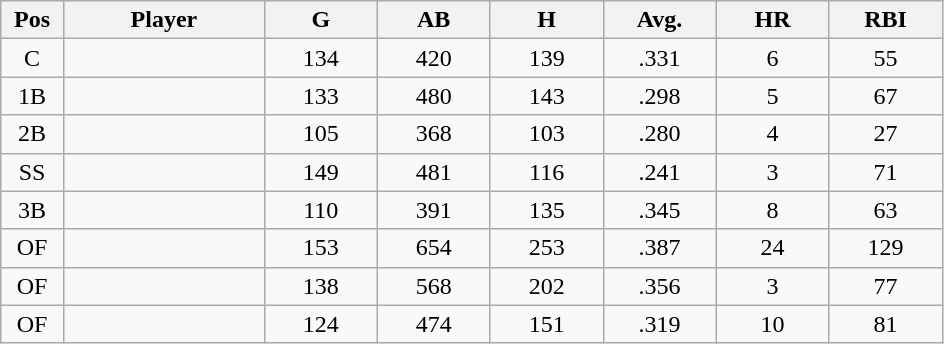<table class="wikitable sortable">
<tr>
<th bgcolor="#DDDDFF" width="5%">Pos</th>
<th bgcolor="#DDDDFF" width="16%">Player</th>
<th bgcolor="#DDDDFF" width="9%">G</th>
<th bgcolor="#DDDDFF" width="9%">AB</th>
<th bgcolor="#DDDDFF" width="9%">H</th>
<th bgcolor="#DDDDFF" width="9%">Avg.</th>
<th bgcolor="#DDDDFF" width="9%">HR</th>
<th bgcolor="#DDDDFF" width="9%">RBI</th>
</tr>
<tr align="center">
<td>C</td>
<td></td>
<td>134</td>
<td>420</td>
<td>139</td>
<td>.331</td>
<td>6</td>
<td>55</td>
</tr>
<tr align="center">
<td>1B</td>
<td></td>
<td>133</td>
<td>480</td>
<td>143</td>
<td>.298</td>
<td>5</td>
<td>67</td>
</tr>
<tr align="center">
<td>2B</td>
<td></td>
<td>105</td>
<td>368</td>
<td>103</td>
<td>.280</td>
<td>4</td>
<td>27</td>
</tr>
<tr align="center">
<td>SS</td>
<td></td>
<td>149</td>
<td>481</td>
<td>116</td>
<td>.241</td>
<td>3</td>
<td>71</td>
</tr>
<tr align="center">
<td>3B</td>
<td></td>
<td>110</td>
<td>391</td>
<td>135</td>
<td>.345</td>
<td>8</td>
<td>63</td>
</tr>
<tr align="center">
<td>OF</td>
<td></td>
<td>153</td>
<td>654</td>
<td>253</td>
<td>.387</td>
<td>24</td>
<td>129</td>
</tr>
<tr align="center">
<td>OF</td>
<td></td>
<td>138</td>
<td>568</td>
<td>202</td>
<td>.356</td>
<td>3</td>
<td>77</td>
</tr>
<tr align="center">
<td>OF</td>
<td></td>
<td>124</td>
<td>474</td>
<td>151</td>
<td>.319</td>
<td>10</td>
<td>81</td>
</tr>
</table>
